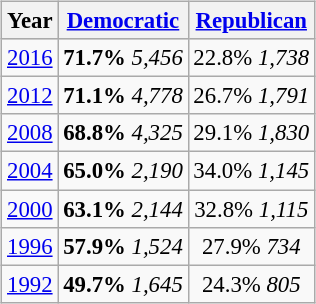<table class="wikitable"  style="float:right; margin:1em; font-size:95%;">
<tr style="background:lightgrey;">
<th>Year</th>
<th><a href='#'>Democratic</a></th>
<th><a href='#'>Republican</a></th>
</tr>
<tr>
<td align="center" ><a href='#'>2016</a></td>
<td align="center" ><strong>71.7%</strong> <em>5,456</em></td>
<td align="center" >22.8% <em>1,738</em></td>
</tr>
<tr>
<td align="center" ><a href='#'>2012</a></td>
<td align="center" ><strong>71.1%</strong> <em>4,778</em></td>
<td align="center" >26.7% <em>1,791</em></td>
</tr>
<tr>
<td align="center" ><a href='#'>2008</a></td>
<td align="center" ><strong>68.8%</strong> <em>4,325</em></td>
<td align="center" >29.1% <em>1,830</em></td>
</tr>
<tr>
<td align="center" ><a href='#'>2004</a></td>
<td align="center" ><strong>65.0%</strong> <em>2,190</em></td>
<td align="center" >34.0% <em>1,145</em></td>
</tr>
<tr>
<td align="center" ><a href='#'>2000</a></td>
<td align="center" ><strong>63.1%</strong> <em>2,144</em></td>
<td align="center" >32.8% <em>1,115</em></td>
</tr>
<tr>
<td align="center" ><a href='#'>1996</a></td>
<td align="center" ><strong>57.9%</strong> <em>1,524</em></td>
<td align="center" >27.9% <em>734</em></td>
</tr>
<tr>
<td align="center" ><a href='#'>1992</a></td>
<td align="center" ><strong>49.7%</strong>  <em>1,645</em></td>
<td align="center" >24.3% <em>805</em></td>
</tr>
</table>
